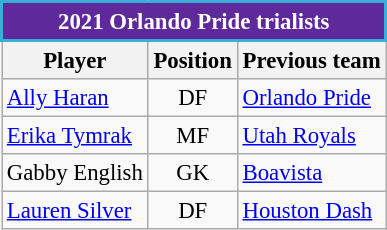<table class="wikitable" style="text-align:left; font-size:95%;">
<tr>
<th colspan="3" style="background:#5E299A; color:white; border:2px solid #3aadd9;" scope="col">2021 Orlando Pride trialists</th>
</tr>
<tr>
<th>Player</th>
<th>Position</th>
<th>Previous team</th>
</tr>
<tr>
<td> <a href='#'>Ally Haran</a> </td>
<td align="center">DF</td>
<td> <a href='#'>Orlando Pride</a></td>
</tr>
<tr>
<td> <a href='#'>Erika Tymrak</a> </td>
<td align="center">MF</td>
<td> <a href='#'>Utah Royals</a></td>
</tr>
<tr>
<td> Gabby English </td>
<td align="center">GK</td>
<td> <a href='#'>Boavista</a></td>
</tr>
<tr>
<td> <a href='#'>Lauren Silver</a></td>
<td align="center">DF</td>
<td> <a href='#'>Houston Dash</a></td>
</tr>
</table>
